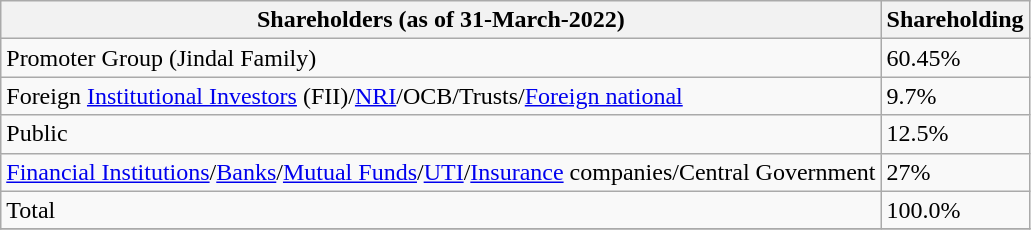<table class="wikitable">
<tr>
<th>Shareholders (as of 31-March-2022)</th>
<th>Shareholding</th>
</tr>
<tr>
<td>Promoter Group (Jindal Family)</td>
<td>60.45%</td>
</tr>
<tr>
<td>Foreign <a href='#'>Institutional Investors</a> (FII)/<a href='#'>NRI</a>/OCB/Trusts/<a href='#'>Foreign national</a></td>
<td>9.7%</td>
</tr>
<tr>
<td>Public</td>
<td>12.5%</td>
</tr>
<tr>
<td><a href='#'>Financial Institutions</a>/<a href='#'>Banks</a>/<a href='#'>Mutual Funds</a>/<a href='#'>UTI</a>/<a href='#'>Insurance</a> companies/Central Government</td>
<td>27%</td>
</tr>
<tr>
<td>Total</td>
<td>100.0%</td>
</tr>
<tr>
</tr>
</table>
